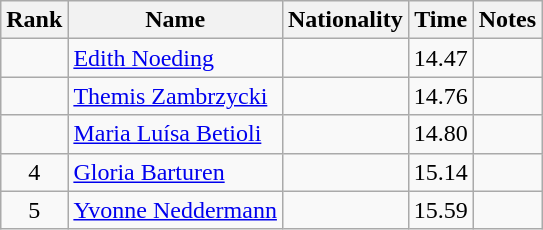<table class="wikitable sortable" style="text-align:center">
<tr>
<th>Rank</th>
<th>Name</th>
<th>Nationality</th>
<th>Time</th>
<th>Notes</th>
</tr>
<tr>
<td></td>
<td align=left><a href='#'>Edith Noeding</a></td>
<td align=left></td>
<td>14.47</td>
<td></td>
</tr>
<tr>
<td></td>
<td align=left><a href='#'>Themis Zambrzycki</a></td>
<td align=left></td>
<td>14.76</td>
<td></td>
</tr>
<tr>
<td></td>
<td align=left><a href='#'>Maria Luísa Betioli</a></td>
<td align=left></td>
<td>14.80</td>
<td></td>
</tr>
<tr>
<td>4</td>
<td align=left><a href='#'>Gloria Barturen</a></td>
<td align=left></td>
<td>15.14</td>
<td></td>
</tr>
<tr>
<td>5</td>
<td align=left><a href='#'>Yvonne Neddermann</a></td>
<td align=left></td>
<td>15.59</td>
<td></td>
</tr>
</table>
